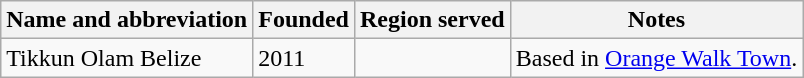<table class="wikitable sortable">
<tr>
<th>Name and abbreviation</th>
<th>Founded</th>
<th>Region served</th>
<th>Notes</th>
</tr>
<tr>
<td>Tikkun Olam Belize</td>
<td>2011</td>
<td></td>
<td>Based in <a href='#'>Orange Walk Town</a>.</td>
</tr>
</table>
